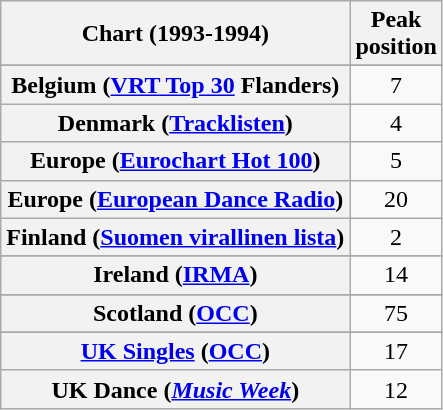<table class="wikitable sortable plainrowheaders" style="text-align:center">
<tr>
<th>Chart (1993-1994)</th>
<th>Peak<br>position</th>
</tr>
<tr>
</tr>
<tr>
</tr>
<tr>
<th scope="row">Belgium (<a href='#'>VRT Top 30</a> Flanders)</th>
<td>7</td>
</tr>
<tr>
<th scope="row">Denmark (<a href='#'>Tracklisten</a>)</th>
<td>4</td>
</tr>
<tr>
<th scope="row">Europe (<a href='#'>Eurochart Hot 100</a>)</th>
<td>5</td>
</tr>
<tr>
<th scope="row">Europe (<a href='#'>European Dance Radio</a>)</th>
<td>20</td>
</tr>
<tr>
<th scope="row">Finland (<a href='#'>Suomen virallinen lista</a>)</th>
<td>2</td>
</tr>
<tr>
</tr>
<tr>
</tr>
<tr>
<th scope="row">Ireland (<a href='#'>IRMA</a>)</th>
<td>14</td>
</tr>
<tr>
</tr>
<tr>
</tr>
<tr>
<th scope="row">Scotland (<a href='#'>OCC</a>)</th>
<td>75</td>
</tr>
<tr>
</tr>
<tr>
</tr>
<tr>
<th scope="row"><a href='#'>UK Singles</a> (<a href='#'>OCC</a>)</th>
<td>17</td>
</tr>
<tr>
<th scope="row">UK Dance (<em><a href='#'>Music Week</a></em>)</th>
<td>12</td>
</tr>
</table>
